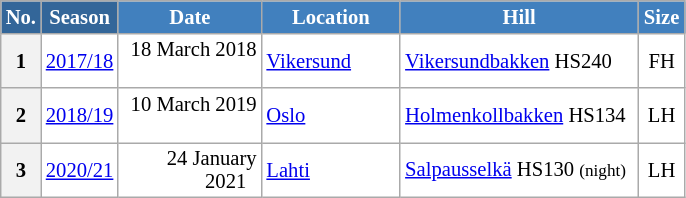<table class="wikitable sortable" style="font-size:86%; line-height:15px; text-align:left; border:grey solid 1px; border-collapse:collapse; background:#ffffff;">
<tr style="background:#efefef;">
<th style="background-color:#369; color:white; width:10px;">No.</th>
<th style="background-color:#369; color:white;  width:30px;">Season</th>
<th style="background-color:#4180be; color:white; width:89px;">Date</th>
<th style="background-color:#4180be; color:white; width:86px;">Location</th>
<th style="background-color:#4180be; color:white; width:152px;">Hill</th>
<th style="background-color:#4180be; color:white; width:25px;">Size</th>
</tr>
<tr>
<th scope="row" style="text-align:center;">1</th>
<td align=center><a href='#'>2017/18</a></td>
<td align=right>18 March 2018  </td>
<td> <a href='#'>Vikersund</a></td>
<td><a href='#'>Vikersundbakken</a> HS240</td>
<td align=center>FH</td>
</tr>
<tr>
<th scope="row" style="text-align:center;">2</th>
<td align=center><a href='#'>2018/19</a></td>
<td align=right>10 March 2019  </td>
<td> <a href='#'>Oslo</a></td>
<td><a href='#'>Holmenkollbakken</a> HS134</td>
<td align=center>LH</td>
</tr>
<tr>
<th scope="row" style="text-align:center;">3</th>
<td align=center><a href='#'>2020/21</a></td>
<td align=right>24 January 2021  </td>
<td> <a href='#'>Lahti</a></td>
<td><a href='#'>Salpausselkä</a> HS130 <small>(night)</small></td>
<td align=center>LH</td>
</tr>
</table>
